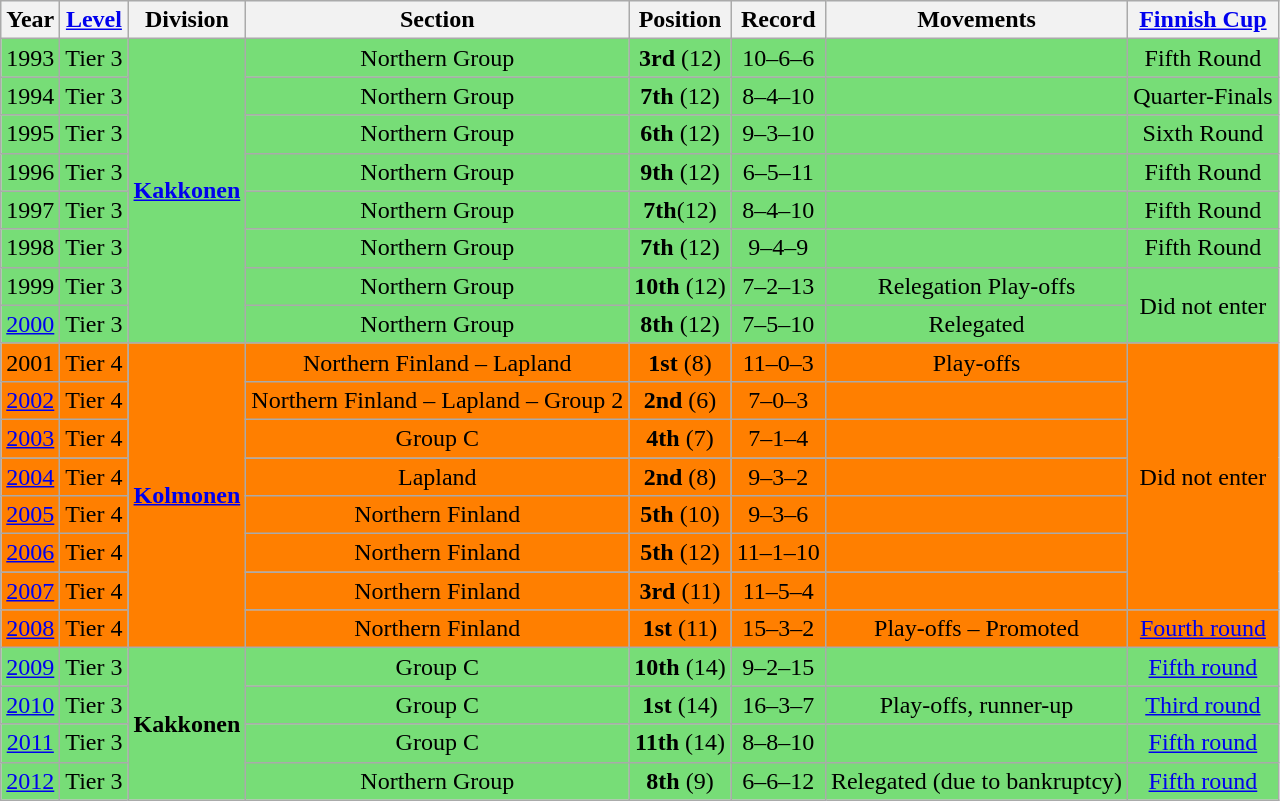<table class="wikitable" style="text-align: center;">
<tr style="background:#f0f6fa;">
<th><strong>Year</strong></th>
<th><strong><a href='#'>Level</a></strong></th>
<th><strong>Division</strong></th>
<th><strong>Section</strong></th>
<th><strong>Position</strong></th>
<th><strong>Record</strong></th>
<th><strong>Movements</strong></th>
<th><a href='#'>Finnish Cup</a></th>
</tr>
<tr>
<td style="background:#77DD77;">1993</td>
<td style="background:#77DD77;">Tier 3</td>
<td rowspan="8" style="background:#77DD77;"><strong><a href='#'>Kakkonen</a></strong></td>
<td style="background:#77DD77;">Northern Group</td>
<td style="background:#77DD77;"><strong>3rd</strong> (12)</td>
<td style="background:#77DD77;">10–6–6</td>
<td style="background:#77DD77;"></td>
<td style="background:#77DD77;">Fifth Round</td>
</tr>
<tr>
<td style="background:#77DD77;">1994</td>
<td style="background:#77DD77;">Tier 3</td>
<td style="background:#77DD77;">Northern Group</td>
<td style="background:#77DD77;"><strong>7th</strong> (12)</td>
<td style="background:#77DD77;">8–4–10</td>
<td style="background:#77DD77;"></td>
<td style="background:#77DD77;">Quarter-Finals</td>
</tr>
<tr>
<td style="background:#77DD77;">1995</td>
<td style="background:#77DD77;">Tier 3</td>
<td style="background:#77DD77;">Northern Group</td>
<td style="background:#77DD77;"><strong>6th</strong> (12)</td>
<td style="background:#77DD77;">9–3–10</td>
<td style="background:#77DD77;"></td>
<td style="background:#77DD77;">Sixth Round</td>
</tr>
<tr>
<td style="background:#77DD77;">1996</td>
<td style="background:#77DD77;">Tier 3</td>
<td style="background:#77DD77;">Northern Group</td>
<td style="background:#77DD77;"><strong>9th</strong> (12)</td>
<td style="background:#77DD77;">6–5–11</td>
<td style="background:#77DD77;"></td>
<td style="background:#77DD77;">Fifth Round</td>
</tr>
<tr>
<td style="background:#77DD77;">1997</td>
<td style="background:#77DD77;">Tier 3</td>
<td style="background:#77DD77;">Northern Group</td>
<td style="background:#77DD77;"><strong>7th</strong>(12)</td>
<td style="background:#77DD77;">8–4–10</td>
<td style="background:#77DD77;"></td>
<td style="background:#77DD77;">Fifth Round</td>
</tr>
<tr>
<td style="background:#77DD77;">1998</td>
<td style="background:#77DD77;">Tier 3</td>
<td style="background:#77DD77;">Northern Group</td>
<td style="background:#77DD77;"><strong>7th</strong> (12)</td>
<td style="background:#77DD77;">9–4–9</td>
<td style="background:#77DD77;"></td>
<td style="background:#77DD77;">Fifth Round</td>
</tr>
<tr>
<td style="background:#77DD77;">1999</td>
<td style="background:#77DD77;">Tier 3</td>
<td style="background:#77DD77;">Northern Group</td>
<td style="background:#77DD77;"><strong>10th</strong> (12)</td>
<td style="background:#77DD77;">7–2–13</td>
<td style="background:#77DD77;">Relegation Play-offs</td>
<td rowspan=2 style="background:#77DD77;">Did not enter</td>
</tr>
<tr>
<td style="background:#77DD77;"><a href='#'>2000</a></td>
<td style="background:#77DD77;">Tier 3</td>
<td style="background:#77DD77;">Northern Group</td>
<td style="background:#77DD77;"><strong>8th</strong> (12)</td>
<td style="background:#77DD77;">7–5–10</td>
<td style="background:#77DD77;">Relegated</td>
</tr>
<tr>
<td style="background:#FF7F00;">2001</td>
<td style="background:#FF7F00;">Tier 4</td>
<td rowspan="8" style="background:#FF7F00;"><strong><a href='#'>Kolmonen</a></strong></td>
<td style="background:#FF7F00;">Northern Finland – Lapland</td>
<td style="background:#FF7F00;"><strong>1st</strong> (8)</td>
<td style="background:#FF7F00;">11–0–3</td>
<td style="background:#FF7F00;">Play-offs</td>
<td rowspan=7 style="background:#FF7F00;">Did not enter</td>
</tr>
<tr>
<td style="background:#FF7F00;"><a href='#'>2002</a></td>
<td style="background:#FF7F00;">Tier 4</td>
<td style="background:#FF7F00;">Northern Finland – Lapland – Group 2</td>
<td style="background:#FF7F00;"><strong>2nd</strong> (6)</td>
<td style="background:#FF7F00;">7–0–3</td>
<td style="background:#FF7F00;"></td>
</tr>
<tr>
<td style="background:#FF7F00;"><a href='#'>2003</a></td>
<td style="background:#FF7F00;">Tier 4</td>
<td style="background:#FF7F00;">Group C</td>
<td style="background:#FF7F00;"><strong>4th</strong> (7)</td>
<td style="background:#FF7F00;">7–1–4</td>
<td style="background:#FF7F00;"></td>
</tr>
<tr>
<td style="background:#FF7F00;"><a href='#'>2004</a></td>
<td style="background:#FF7F00;">Tier 4</td>
<td style="background:#FF7F00;">Lapland</td>
<td style="background:#FF7F00;"><strong>2nd</strong> (8)</td>
<td style="background:#FF7F00;">9–3–2</td>
<td style="background:#FF7F00;"></td>
</tr>
<tr>
<td style="background:#FF7F00;"><a href='#'>2005</a></td>
<td style="background:#FF7F00;">Tier 4</td>
<td style="background:#FF7F00;">Northern Finland</td>
<td style="background:#FF7F00;"><strong>5th</strong> (10)</td>
<td style="background:#FF7F00;">9–3–6</td>
<td style="background:#FF7F00;"></td>
</tr>
<tr>
<td style="background:#FF7F00;"><a href='#'>2006</a></td>
<td style="background:#FF7F00;">Tier 4</td>
<td style="background:#FF7F00;">Northern Finland</td>
<td style="background:#FF7F00;"><strong>5th</strong> (12)</td>
<td style="background:#FF7F00;">11–1–10</td>
<td style="background:#FF7F00;"></td>
</tr>
<tr>
<td style="background:#FF7F00;"><a href='#'>2007</a></td>
<td style="background:#FF7F00;">Tier 4</td>
<td style="background:#FF7F00;">Northern Finland</td>
<td style="background:#FF7F00;"><strong>3rd</strong> (11)</td>
<td style="background:#FF7F00;">11–5–4</td>
<td style="background:#FF7F00;"></td>
</tr>
<tr>
<td style="background:#FF7F00;"><a href='#'>2008</a></td>
<td style="background:#FF7F00;">Tier 4</td>
<td style="background:#FF7F00;">Northern Finland</td>
<td style="background:#FF7F00;"><strong>1st</strong> (11)</td>
<td style="background:#FF7F00;">15–3–2</td>
<td style="background:#FF7F00;">Play-offs – Promoted</td>
<td style="background:#FF7F00;"><a href='#'>Fourth round</a></td>
</tr>
<tr>
<td style="background:#77DD77;"><a href='#'>2009</a></td>
<td style="background:#77DD77;">Tier 3</td>
<td rowspan=4 style="background:#77DD77;"><strong>Kakkonen</strong></td>
<td style="background:#77DD77;">Group C</td>
<td style="background:#77DD77;"><strong>10th</strong> (14)</td>
<td style="background:#77DD77;">9–2–15</td>
<td style="background:#77DD77;"></td>
<td style="background:#77DD77;"><a href='#'>Fifth round</a></td>
</tr>
<tr>
<td style="background:#77DD77;"><a href='#'>2010</a></td>
<td style="background:#77DD77;">Tier 3</td>
<td style="background:#77DD77;">Group C</td>
<td style="background:#77DD77;"><strong>1st</strong> (14)</td>
<td style="background:#77DD77;">16–3–7</td>
<td style="background:#77DD77;">Play-offs, runner-up</td>
<td style="background:#77DD77;"><a href='#'>Third round</a></td>
</tr>
<tr>
<td style="background:#77DD77;"><a href='#'>2011</a></td>
<td style="background:#77DD77;">Tier 3</td>
<td style="background:#77DD77;">Group C</td>
<td style="background:#77DD77;"><strong>11th</strong> (14)</td>
<td style="background:#77DD77;">8–8–10</td>
<td style="background:#77DD77;"></td>
<td style="background:#77DD77;"><a href='#'>Fifth round</a></td>
</tr>
<tr>
<td style="background:#77DD77;"><a href='#'>2012</a></td>
<td style="background:#77DD77;">Tier 3</td>
<td style="background:#77DD77;">Northern Group</td>
<td style="background:#77DD77;"><strong>8th</strong> (9)</td>
<td style="background:#77DD77;">6–6–12</td>
<td style="background:#77DD77;">Relegated (due to bankruptcy)</td>
<td style="background:#77DD77;"><a href='#'>Fifth round</a></td>
</tr>
</table>
